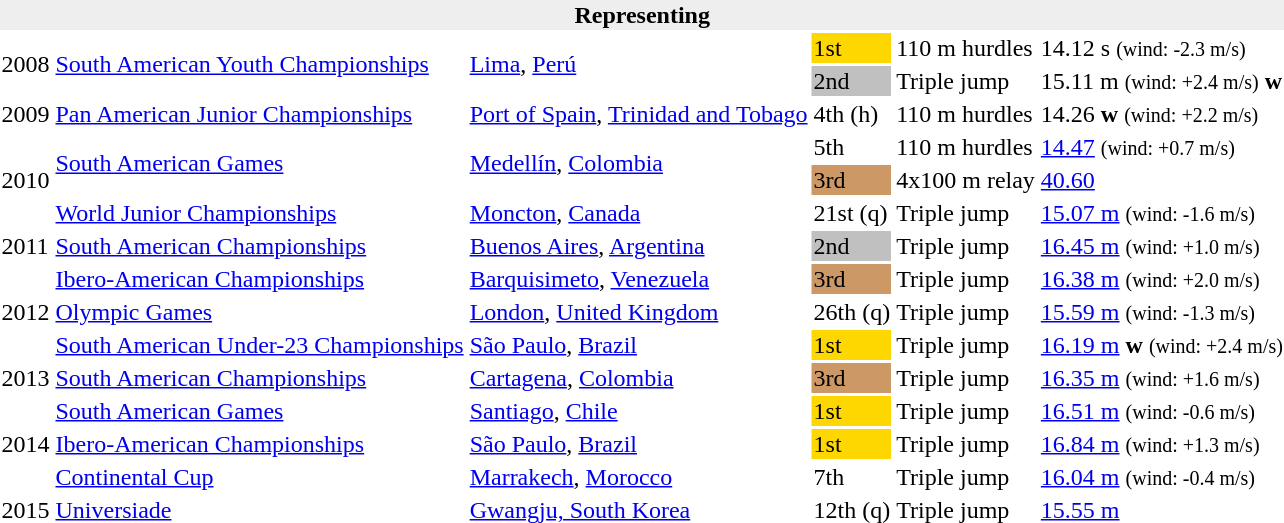<table>
<tr>
<th bgcolor="#eeeeee" colspan="6">Representing </th>
</tr>
<tr>
<td rowspan=2>2008</td>
<td rowspan=2><a href='#'>South American Youth Championships</a></td>
<td rowspan=2><a href='#'>Lima</a>, <a href='#'>Perú</a></td>
<td bgcolor=gold>1st</td>
<td>110 m hurdles</td>
<td>14.12 s <small>(wind: -2.3 m/s)</small></td>
</tr>
<tr>
<td bgcolor=silver>2nd</td>
<td>Triple jump</td>
<td>15.11 m <small>(wind: +2.4 m/s)</small> <strong>w</strong></td>
</tr>
<tr>
<td>2009</td>
<td><a href='#'>Pan American Junior Championships</a></td>
<td><a href='#'>Port of Spain</a>, <a href='#'>Trinidad and Tobago</a></td>
<td>4th (h)</td>
<td>110 m hurdles</td>
<td>14.26 <strong>w</strong> <small>(wind: +2.2 m/s)</small></td>
</tr>
<tr>
<td rowspan=3>2010</td>
<td rowspan=2><a href='#'>South American Games</a></td>
<td rowspan=2><a href='#'>Medellín</a>, <a href='#'>Colombia</a></td>
<td>5th</td>
<td>110 m hurdles</td>
<td><a href='#'>14.47</a> <small>(wind: +0.7 m/s)</small></td>
</tr>
<tr>
<td bgcolor=cc9966>3rd</td>
<td>4x100 m relay</td>
<td><a href='#'>40.60</a></td>
</tr>
<tr>
<td><a href='#'>World Junior Championships</a></td>
<td><a href='#'>Moncton</a>, <a href='#'>Canada</a></td>
<td>21st (q)</td>
<td>Triple jump</td>
<td><a href='#'>15.07 m</a> <small>(wind: -1.6 m/s)</small></td>
</tr>
<tr>
<td>2011</td>
<td><a href='#'>South American Championships</a></td>
<td><a href='#'>Buenos Aires</a>, <a href='#'>Argentina</a></td>
<td bgcolor=silver>2nd</td>
<td>Triple jump</td>
<td><a href='#'>16.45 m</a> <small>(wind: +1.0 m/s)</small></td>
</tr>
<tr>
<td rowspan=3>2012</td>
<td><a href='#'>Ibero-American Championships</a></td>
<td><a href='#'>Barquisimeto</a>, <a href='#'>Venezuela</a></td>
<td bgcolor=cc9966>3rd</td>
<td>Triple jump</td>
<td><a href='#'>16.38 m</a> <small>(wind: +2.0 m/s)</small></td>
</tr>
<tr>
<td><a href='#'>Olympic Games</a></td>
<td><a href='#'>London</a>, <a href='#'>United Kingdom</a></td>
<td>26th (q)</td>
<td>Triple jump</td>
<td><a href='#'>15.59 m</a> <small>(wind: -1.3 m/s)</small></td>
</tr>
<tr>
<td><a href='#'>South American Under-23 Championships</a></td>
<td><a href='#'>São Paulo</a>, <a href='#'>Brazil</a></td>
<td bgcolor=gold>1st</td>
<td>Triple jump</td>
<td><a href='#'>16.19 m</a> <strong>w</strong> <small>(wind: +2.4 m/s)</small></td>
</tr>
<tr>
<td>2013</td>
<td><a href='#'>South American Championships</a></td>
<td><a href='#'>Cartagena</a>, <a href='#'>Colombia</a></td>
<td bgcolor="cc9966">3rd</td>
<td>Triple jump</td>
<td><a href='#'>16.35 m</a> <small>(wind: +1.6 m/s)</small></td>
</tr>
<tr>
<td rowspan=3>2014</td>
<td><a href='#'>South American Games</a></td>
<td><a href='#'>Santiago</a>, <a href='#'>Chile</a></td>
<td bgcolor=gold>1st</td>
<td>Triple jump</td>
<td><a href='#'>16.51 m</a> <small>(wind: -0.6 m/s)</small></td>
</tr>
<tr>
<td><a href='#'>Ibero-American Championships</a></td>
<td><a href='#'>São Paulo</a>, <a href='#'>Brazil</a></td>
<td bgcolor=gold>1st</td>
<td>Triple jump</td>
<td><a href='#'>16.84 m</a> <small>(wind: +1.3 m/s)</small></td>
</tr>
<tr>
<td><a href='#'>Continental Cup</a></td>
<td><a href='#'>Marrakech</a>, <a href='#'>Morocco</a></td>
<td>7th</td>
<td>Triple jump</td>
<td><a href='#'>16.04 m</a> <small>(wind: -0.4 m/s)</small></td>
</tr>
<tr>
<td>2015</td>
<td><a href='#'>Universiade</a></td>
<td><a href='#'>Gwangju, South Korea</a></td>
<td>12th (q)</td>
<td>Triple jump</td>
<td><a href='#'>15.55 m</a></td>
</tr>
</table>
